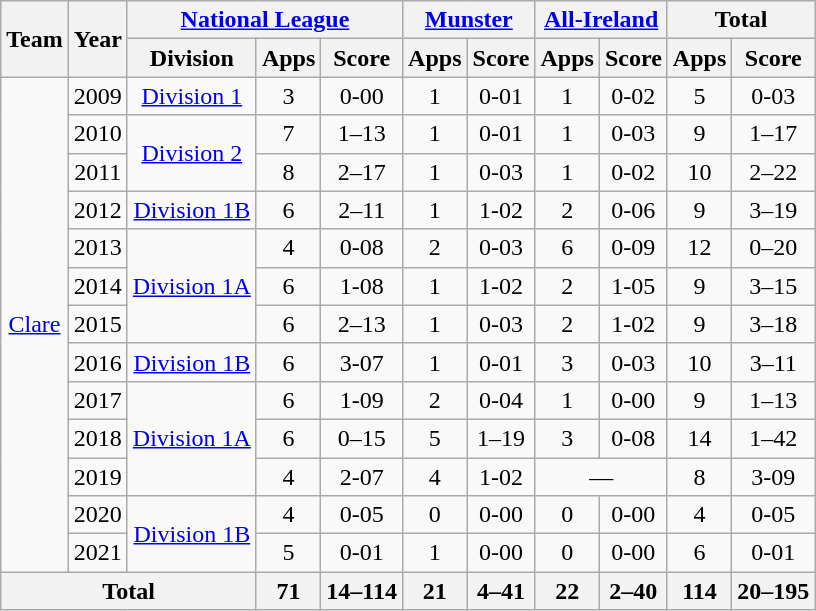<table class="wikitable" style="text-align:center">
<tr>
<th rowspan="2">Team</th>
<th rowspan="2">Year</th>
<th colspan="3"><a href='#'>National League</a></th>
<th colspan="2"><a href='#'>Munster</a></th>
<th colspan="2"><a href='#'>All-Ireland</a></th>
<th colspan="2">Total</th>
</tr>
<tr>
<th>Division</th>
<th>Apps</th>
<th>Score</th>
<th>Apps</th>
<th>Score</th>
<th>Apps</th>
<th>Score</th>
<th>Apps</th>
<th>Score</th>
</tr>
<tr>
<td rowspan="13"><a href='#'>Clare</a></td>
<td>2009</td>
<td rowspan="1"><a href='#'>Division 1</a></td>
<td>3</td>
<td>0-00</td>
<td>1</td>
<td>0-01</td>
<td>1</td>
<td>0-02</td>
<td>5</td>
<td>0-03</td>
</tr>
<tr>
<td>2010</td>
<td rowspan="2"><a href='#'>Division 2</a></td>
<td>7</td>
<td>1–13</td>
<td>1</td>
<td>0-01</td>
<td>1</td>
<td>0-03</td>
<td>9</td>
<td>1–17</td>
</tr>
<tr>
<td>2011</td>
<td>8</td>
<td>2–17</td>
<td>1</td>
<td>0-03</td>
<td>1</td>
<td>0-02</td>
<td>10</td>
<td>2–22</td>
</tr>
<tr>
<td>2012</td>
<td rowspan="1"><a href='#'>Division 1B</a></td>
<td>6</td>
<td>2–11</td>
<td>1</td>
<td>1-02</td>
<td>2</td>
<td>0-06</td>
<td>9</td>
<td>3–19</td>
</tr>
<tr>
<td>2013</td>
<td rowspan="3"><a href='#'>Division 1A</a></td>
<td>4</td>
<td>0-08</td>
<td>2</td>
<td>0-03</td>
<td>6</td>
<td>0-09</td>
<td>12</td>
<td>0–20</td>
</tr>
<tr>
<td>2014</td>
<td>6</td>
<td>1-08</td>
<td>1</td>
<td>1-02</td>
<td>2</td>
<td>1-05</td>
<td>9</td>
<td>3–15</td>
</tr>
<tr>
<td>2015</td>
<td>6</td>
<td>2–13</td>
<td>1</td>
<td>0-03</td>
<td>2</td>
<td>1-02</td>
<td>9</td>
<td>3–18</td>
</tr>
<tr>
<td>2016</td>
<td rowspan="1"><a href='#'>Division 1B</a></td>
<td>6</td>
<td>3-07</td>
<td>1</td>
<td>0-01</td>
<td>3</td>
<td>0-03</td>
<td>10</td>
<td>3–11</td>
</tr>
<tr>
<td>2017</td>
<td rowspan="3"><a href='#'>Division 1A</a></td>
<td>6</td>
<td>1-09</td>
<td>2</td>
<td>0-04</td>
<td>1</td>
<td>0-00</td>
<td>9</td>
<td>1–13</td>
</tr>
<tr>
<td>2018</td>
<td>6</td>
<td>0–15</td>
<td>5</td>
<td>1–19</td>
<td>3</td>
<td>0-08</td>
<td>14</td>
<td>1–42</td>
</tr>
<tr>
<td>2019</td>
<td>4</td>
<td>2-07</td>
<td>4</td>
<td>1-02</td>
<td colspan=2>—</td>
<td>8</td>
<td>3-09</td>
</tr>
<tr>
<td>2020</td>
<td rowspan="2"><a href='#'>Division 1B</a></td>
<td>4</td>
<td>0-05</td>
<td>0</td>
<td>0-00</td>
<td>0</td>
<td>0-00</td>
<td>4</td>
<td>0-05</td>
</tr>
<tr>
<td>2021</td>
<td>5</td>
<td>0-01</td>
<td>1</td>
<td>0-00</td>
<td>0</td>
<td>0-00</td>
<td>6</td>
<td>0-01</td>
</tr>
<tr>
<th colspan="3">Total</th>
<th>71</th>
<th>14–114</th>
<th>21</th>
<th>4–41</th>
<th>22</th>
<th>2–40</th>
<th>114</th>
<th>20–195</th>
</tr>
</table>
